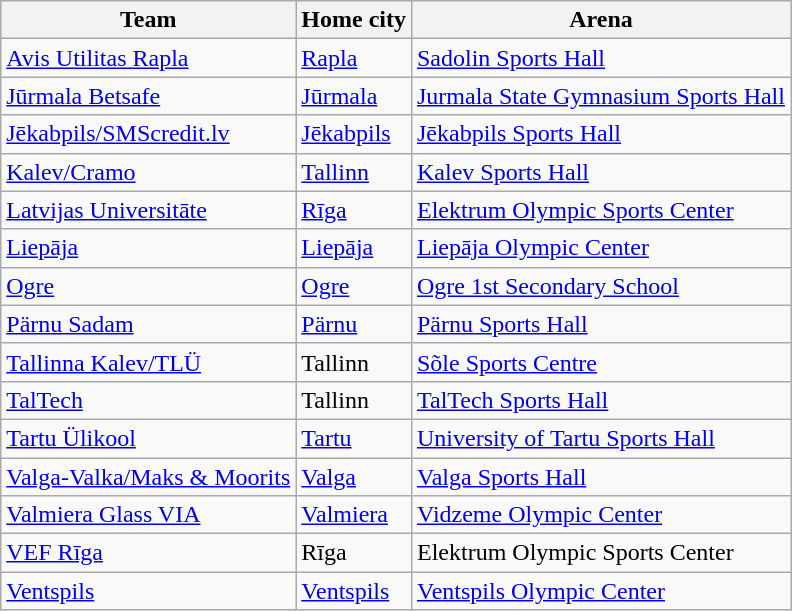<table class="wikitable sortable">
<tr>
<th>Team</th>
<th>Home city</th>
<th>Arena</th>
</tr>
<tr>
<td> <a href='#'>Avis Utilitas Rapla</a></td>
<td><a href='#'>Rapla</a></td>
<td><a href='#'>Sadolin Sports Hall</a></td>
</tr>
<tr>
<td> <a href='#'>Jūrmala Betsafe</a></td>
<td><a href='#'>Jūrmala</a></td>
<td><a href='#'>Jurmala State Gymnasium Sports Hall</a></td>
</tr>
<tr>
<td> <a href='#'>Jēkabpils/SMScredit.lv</a></td>
<td><a href='#'>Jēkabpils</a></td>
<td><a href='#'>Jēkabpils Sports Hall</a></td>
</tr>
<tr>
<td> <a href='#'>Kalev/Cramo</a></td>
<td><a href='#'>Tallinn</a></td>
<td><a href='#'>Kalev Sports Hall</a></td>
</tr>
<tr>
<td> <a href='#'>Latvijas Universitāte</a></td>
<td><a href='#'>Rīga</a></td>
<td><a href='#'>Elektrum Olympic Sports Center</a></td>
</tr>
<tr>
<td> <a href='#'>Liepāja</a></td>
<td><a href='#'>Liepāja</a></td>
<td><a href='#'>Liepāja Olympic Center</a></td>
</tr>
<tr>
<td> <a href='#'>Ogre</a></td>
<td><a href='#'>Ogre</a></td>
<td><a href='#'>Ogre 1st Secondary School</a></td>
</tr>
<tr>
<td> <a href='#'>Pärnu Sadam</a></td>
<td><a href='#'>Pärnu</a></td>
<td><a href='#'>Pärnu Sports Hall</a></td>
</tr>
<tr>
<td> <a href='#'>Tallinna Kalev/TLÜ</a></td>
<td>Tallinn</td>
<td><a href='#'>Sõle Sports Centre</a></td>
</tr>
<tr>
<td> <a href='#'>TalTech</a></td>
<td>Tallinn</td>
<td><a href='#'>TalTech Sports Hall</a></td>
</tr>
<tr>
<td> <a href='#'>Tartu Ülikool</a></td>
<td><a href='#'>Tartu</a></td>
<td><a href='#'>University of Tartu Sports Hall</a></td>
</tr>
<tr>
<td> <a href='#'>Valga-Valka/Maks & Moorits</a></td>
<td><a href='#'>Valga</a></td>
<td><a href='#'>Valga Sports Hall</a></td>
</tr>
<tr>
<td> <a href='#'>Valmiera Glass VIA</a></td>
<td><a href='#'>Valmiera</a></td>
<td><a href='#'>Vidzeme Olympic Center</a></td>
</tr>
<tr>
<td> <a href='#'>VEF Rīga</a></td>
<td>Rīga</td>
<td>Elektrum Olympic Sports Center</td>
</tr>
<tr>
<td> <a href='#'>Ventspils</a></td>
<td><a href='#'>Ventspils</a></td>
<td><a href='#'>Ventspils Olympic Center</a></td>
</tr>
</table>
